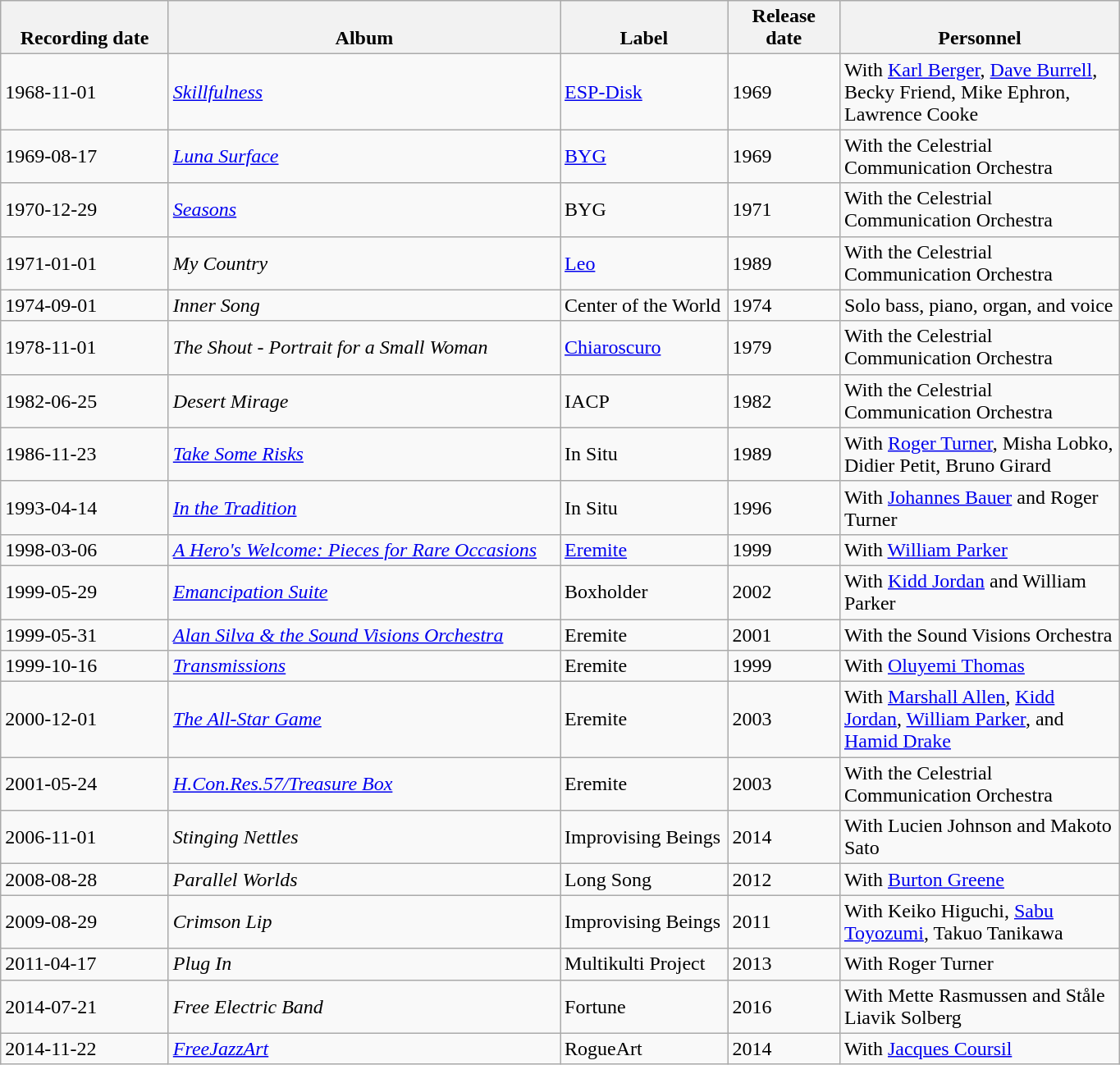<table class="wikitable sortable" style="width:72%">
<tr>
<th style="vertical-align:bottom; text-align:center; width:15%;">Recording date</th>
<th style="vertical-align:bottom; text-align:center; width:35%;">Album</th>
<th style="vertical-align:bottom; text-align:center; width:15%;">Label</th>
<th style="vertical-align:bottom; text-align:center; width:10%;">Release date</th>
<th style="vertical-align:bottom; text-align:center; width:25%;">Personnel</th>
</tr>
<tr>
<td>1968-11-01</td>
<td><em><a href='#'>Skillfulness</a></em></td>
<td><a href='#'>ESP-Disk</a></td>
<td>1969</td>
<td>With <a href='#'>Karl Berger</a>, <a href='#'>Dave Burrell</a>, Becky Friend, Mike Ephron, Lawrence Cooke</td>
</tr>
<tr>
<td>1969-08-17</td>
<td><em><a href='#'>Luna Surface</a></em></td>
<td><a href='#'>BYG</a></td>
<td>1969</td>
<td>With the Celestrial Communication Orchestra</td>
</tr>
<tr>
<td>1970-12-29</td>
<td><em><a href='#'>Seasons</a></em></td>
<td>BYG</td>
<td>1971</td>
<td>With the Celestrial Communication Orchestra</td>
</tr>
<tr>
<td>1971-01-01</td>
<td><em>My Country</em></td>
<td><a href='#'>Leo</a></td>
<td>1989</td>
<td>With the Celestrial Communication Orchestra</td>
</tr>
<tr>
<td>1974-09-01</td>
<td><em>Inner Song</em></td>
<td>Center of the World</td>
<td>1974</td>
<td>Solo bass, piano, organ, and voice</td>
</tr>
<tr>
<td>1978-11-01</td>
<td><em>The Shout - Portrait for a Small Woman</em></td>
<td><a href='#'>Chiaroscuro</a></td>
<td>1979</td>
<td>With the Celestrial Communication Orchestra</td>
</tr>
<tr>
<td>1982-06-25</td>
<td><em>Desert Mirage</em></td>
<td>IACP</td>
<td>1982</td>
<td>With the Celestrial Communication Orchestra</td>
</tr>
<tr>
<td>1986-11-23</td>
<td><em><a href='#'>Take Some Risks</a></em></td>
<td>In Situ</td>
<td>1989</td>
<td>With <a href='#'>Roger Turner</a>, Misha Lobko, Didier Petit, Bruno Girard</td>
</tr>
<tr>
<td>1993-04-14</td>
<td><em><a href='#'>In the Tradition</a></em></td>
<td>In Situ</td>
<td>1996</td>
<td>With <a href='#'>Johannes Bauer</a> and Roger Turner</td>
</tr>
<tr>
<td>1998-03-06</td>
<td><em><a href='#'>A Hero's Welcome: Pieces for Rare Occasions</a></em></td>
<td><a href='#'>Eremite</a></td>
<td>1999</td>
<td>With <a href='#'>William Parker</a></td>
</tr>
<tr>
<td>1999-05-29</td>
<td><em><a href='#'>Emancipation Suite</a></em></td>
<td>Boxholder</td>
<td>2002</td>
<td>With <a href='#'>Kidd Jordan</a> and William Parker</td>
</tr>
<tr>
<td>1999-05-31</td>
<td><em><a href='#'>Alan Silva & the Sound Visions Orchestra</a></em></td>
<td>Eremite</td>
<td>2001</td>
<td>With the Sound Visions Orchestra</td>
</tr>
<tr>
<td>1999-10-16</td>
<td><em><a href='#'>Transmissions</a></em></td>
<td>Eremite</td>
<td>1999</td>
<td>With <a href='#'>Oluyemi Thomas</a></td>
</tr>
<tr>
<td>2000-12-01</td>
<td><em><a href='#'>The All-Star Game</a></em></td>
<td>Eremite</td>
<td>2003</td>
<td>With <a href='#'>Marshall Allen</a>, <a href='#'>Kidd Jordan</a>, <a href='#'>William Parker</a>, and <a href='#'>Hamid Drake</a></td>
</tr>
<tr>
<td>2001-05-24</td>
<td><em><a href='#'>H.Con.Res.57/Treasure Box</a></em></td>
<td>Eremite</td>
<td>2003</td>
<td>With the Celestrial Communication Orchestra</td>
</tr>
<tr>
<td>2006-11-01</td>
<td><em>Stinging Nettles</em></td>
<td>Improvising Beings</td>
<td>2014</td>
<td>With Lucien Johnson and Makoto Sato</td>
</tr>
<tr>
<td>2008-08-28</td>
<td><em>Parallel Worlds</em></td>
<td>Long Song</td>
<td>2012</td>
<td>With <a href='#'>Burton Greene</a></td>
</tr>
<tr>
<td>2009-08-29</td>
<td><em>Crimson Lip</em></td>
<td>Improvising Beings</td>
<td>2011</td>
<td>With Keiko Higuchi, <a href='#'>Sabu Toyozumi</a>, Takuo Tanikawa</td>
</tr>
<tr>
<td>2011-04-17</td>
<td><em>Plug In</em></td>
<td>Multikulti Project</td>
<td>2013</td>
<td>With Roger Turner</td>
</tr>
<tr>
<td>2014-07-21</td>
<td><em>Free Electric Band</em></td>
<td>Fortune</td>
<td>2016</td>
<td>With Mette Rasmussen and Ståle Liavik Solberg</td>
</tr>
<tr>
<td>2014-11-22</td>
<td><em><a href='#'>FreeJazzArt</a></em></td>
<td>RogueArt</td>
<td>2014</td>
<td>With <a href='#'>Jacques Coursil</a></td>
</tr>
</table>
